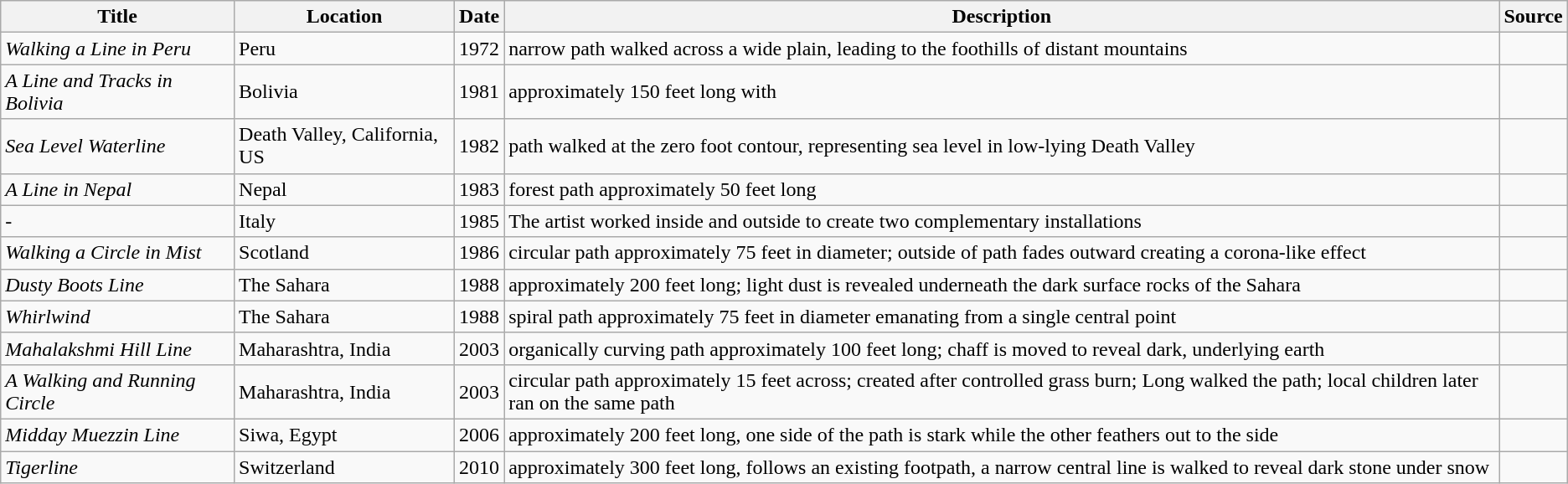<table class="wikitable">
<tr>
<th>Title</th>
<th>Location</th>
<th>Date</th>
<th>Description</th>
<th>Source</th>
</tr>
<tr>
<td><em>Walking a Line in Peru</em></td>
<td>Peru</td>
<td>1972</td>
<td>narrow path walked across a wide plain, leading to the foothills of distant mountains</td>
<td></td>
</tr>
<tr>
<td><em>A Line and Tracks in Bolivia</em></td>
<td>Bolivia</td>
<td>1981</td>
<td>approximately 150 feet long with</td>
</tr>
<tr>
<td><em>Sea Level Waterline</em></td>
<td>Death Valley, California, US</td>
<td>1982</td>
<td>path walked at the zero foot contour, representing sea level in low-lying Death Valley</td>
<td></td>
</tr>
<tr>
<td><em>A Line in Nepal</em></td>
<td>Nepal</td>
<td>1983</td>
<td>forest path approximately 50 feet long</td>
<td></td>
</tr>
<tr>
<td><em>- </em></td>
<td>Italy</td>
<td>1985</td>
<td>The artist worked inside and outside to create two complementary installations</td>
<td></td>
</tr>
<tr>
<td><em>Walking a Circle in Mist</em></td>
<td>Scotland</td>
<td>1986</td>
<td>circular path approximately 75 feet in diameter; outside of path fades outward creating a corona-like effect</td>
<td></td>
</tr>
<tr>
<td><em>Dusty Boots Line</em></td>
<td>The Sahara</td>
<td>1988</td>
<td>approximately 200 feet long; light dust is revealed underneath the dark surface rocks of the Sahara</td>
<td></td>
</tr>
<tr>
<td><em>Whirlwind</em></td>
<td>The Sahara</td>
<td>1988</td>
<td>spiral path approximately 75 feet in diameter emanating from a single central point</td>
<td></td>
</tr>
<tr>
<td><em>Mahalakshmi Hill Line</em></td>
<td>Maharashtra, India</td>
<td>2003</td>
<td>organically curving path approximately 100 feet long; chaff is moved to reveal dark, underlying earth</td>
<td></td>
</tr>
<tr>
<td><em>A Walking and Running Circle</em></td>
<td>Maharashtra, India</td>
<td>2003</td>
<td>circular path approximately 15 feet across; created after controlled grass burn; Long walked the path; local children later ran on the same path</td>
<td></td>
</tr>
<tr>
<td><em>Midday Muezzin Line</em></td>
<td>Siwa, Egypt</td>
<td>2006</td>
<td>approximately 200 feet long, one side of the path is stark while the other feathers out to the side</td>
<td></td>
</tr>
<tr>
<td><em>Tigerline</em></td>
<td>Switzerland</td>
<td>2010</td>
<td>approximately 300 feet long, follows an existing footpath, a narrow central line is walked to reveal dark stone under snow</td>
<td></td>
</tr>
</table>
